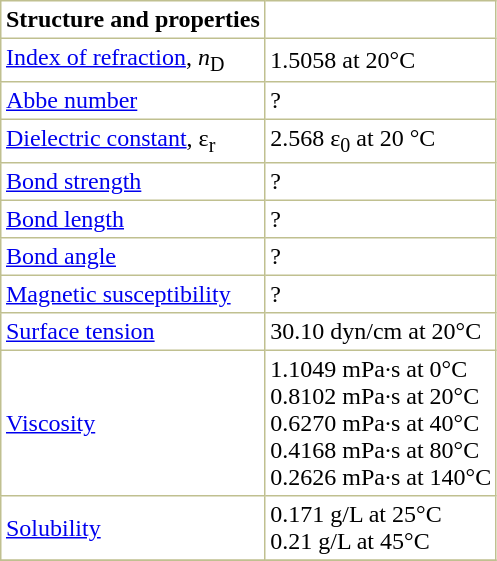<table border="1" cellspacing="0" cellpadding="3" style="margin: 0 0 0 0.5em; background: #FFFFFF; border-collapse: collapse; border-color: #C0C090;">
<tr>
<th>Structure and properties</th>
</tr>
<tr>
<td><a href='#'>Index of refraction</a>, <em>n</em><sub>D</sub></td>
<td>1.5058 at 20°C </td>
</tr>
<tr>
<td><a href='#'>Abbe number</a></td>
<td>? </td>
</tr>
<tr>
<td><a href='#'>Dielectric constant</a>, ε<sub>r</sub></td>
<td>2.568 ε<sub>0</sub> at 20 °C </td>
</tr>
<tr>
<td><a href='#'>Bond strength</a></td>
<td>? </td>
</tr>
<tr>
<td><a href='#'>Bond length</a></td>
<td>? </td>
</tr>
<tr>
<td><a href='#'>Bond angle</a></td>
<td>? </td>
</tr>
<tr>
<td><a href='#'>Magnetic susceptibility</a></td>
<td>? </td>
</tr>
<tr>
<td><a href='#'>Surface tension</a></td>
<td>30.10 dyn/cm at 20°C</td>
</tr>
<tr>
<td><a href='#'>Viscosity</a></td>
<td>1.1049 mPa·s at 0°C<br>0.8102 mPa·s at 20°C<br>0.6270 mPa·s at 40°C<br>0.4168 mPa·s at 80°C<br>0.2626 mPa·s at 140°C</td>
</tr>
<tr>
<td><a href='#'>Solubility</a></td>
<td>0.171 g/L at 25°C<br> 0.21 g/L at 45°C<br></td>
</tr>
<tr>
</tr>
</table>
